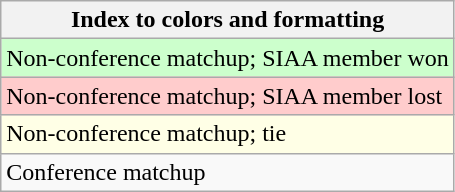<table class="wikitable">
<tr>
<th>Index to colors and formatting</th>
</tr>
<tr bgcolor=#ccffcc>
<td>Non-conference matchup; SIAA member won</td>
</tr>
<tr bgcolor=#ffcccc>
<td>Non-conference matchup; SIAA member lost</td>
</tr>
<tr bgcolor=#ffffe6>
<td>Non-conference matchup; tie</td>
</tr>
<tr>
<td>Conference matchup</td>
</tr>
</table>
